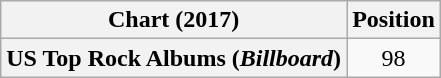<table class="wikitable sortable plainrowheaders" style="text-align:center;">
<tr>
<th scope="col">Chart (2017)</th>
<th scope="col">Position</th>
</tr>
<tr>
<th scope="row">US Top Rock Albums (<em>Billboard</em>)</th>
<td style="text-align:center;">98</td>
</tr>
</table>
